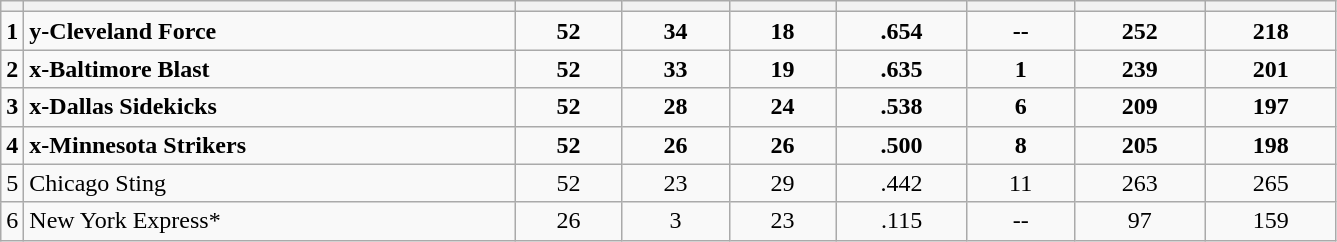<table class="wikitable sortable">
<tr>
<th style="width 5em;"></th>
<th style="width:20em;" class="unsortable"></th>
<th style="width:4em;" class="unsortable"></th>
<th style="width:4em;"></th>
<th style="width:4em;"></th>
<th style="width:5em;"></th>
<th style="width:4em;"></th>
<th style="width:5em;"></th>
<th style="width:5em;"></th>
</tr>
<tr style="font-weight: bold; text-align: center;">
<td>1</td>
<td align=left>y-Cleveland Force</td>
<td>52</td>
<td>34</td>
<td>18</td>
<td>.654</td>
<td>--</td>
<td>252</td>
<td>218</td>
</tr>
<tr style="font-weight: bold; text-align: center;">
<td>2</td>
<td align=left>x-Baltimore Blast</td>
<td>52</td>
<td>33</td>
<td>19</td>
<td>.635</td>
<td>1</td>
<td>239</td>
<td>201</td>
</tr>
<tr style="font-weight: bold; text-align: center;">
<td>3</td>
<td align=left>x-Dallas Sidekicks</td>
<td>52</td>
<td>28</td>
<td>24</td>
<td>.538</td>
<td>6</td>
<td>209</td>
<td>197</td>
</tr>
<tr style="font-weight: bold; text-align: center;">
<td>4</td>
<td align=left>x-Minnesota Strikers</td>
<td>52</td>
<td>26</td>
<td>26</td>
<td>.500</td>
<td>8</td>
<td>205</td>
<td>198</td>
</tr>
<tr style="text-align: center;">
<td>5</td>
<td align=left>Chicago Sting</td>
<td>52</td>
<td>23</td>
<td>29</td>
<td>.442</td>
<td>11</td>
<td>263</td>
<td>265</td>
</tr>
<tr style="text-align: center;">
<td>6</td>
<td align=left>New York Express*</td>
<td>26</td>
<td>3</td>
<td>23</td>
<td>.115</td>
<td>--</td>
<td>97</td>
<td>159</td>
</tr>
</table>
